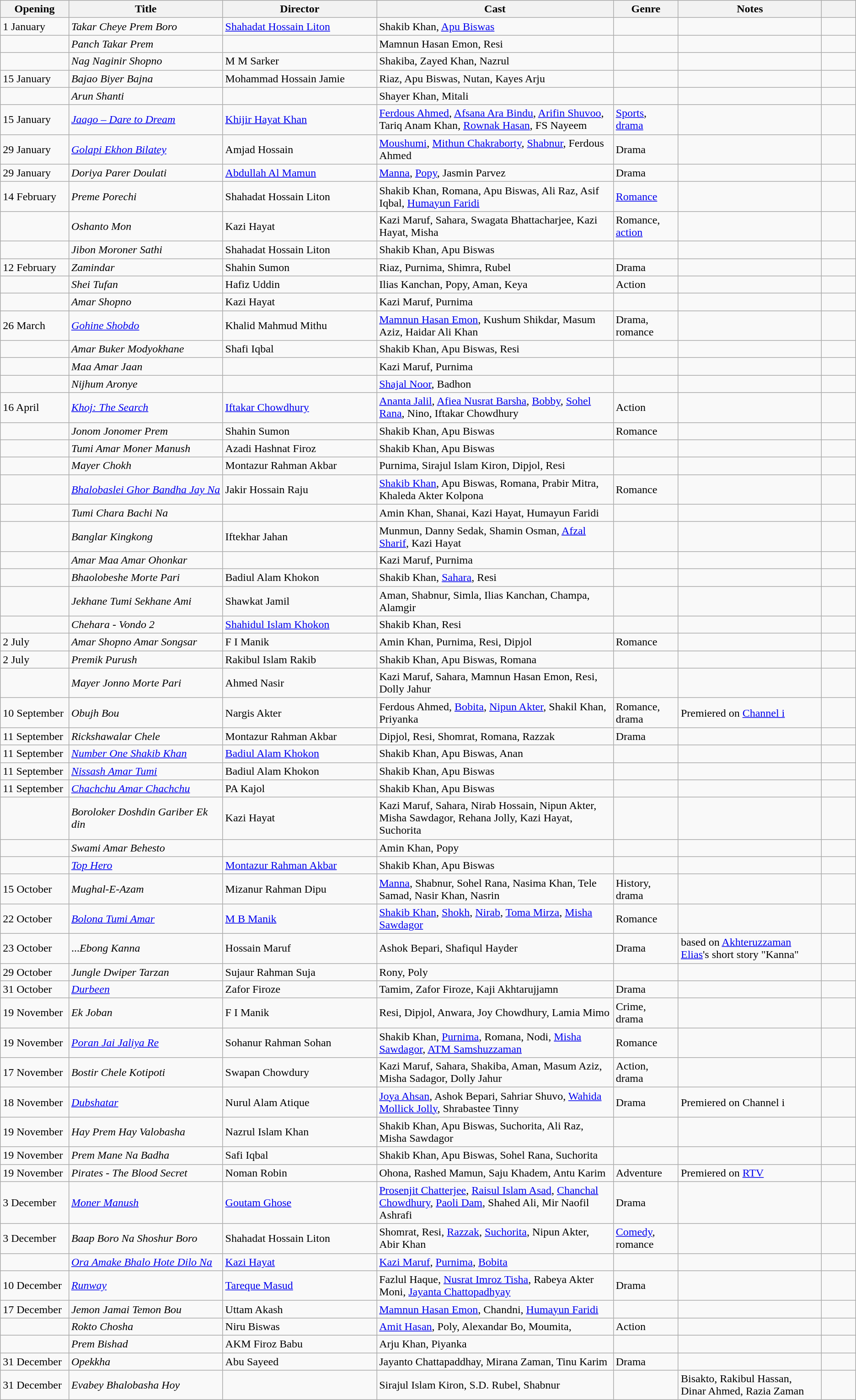<table class="wikitable sortable">
<tr>
<th style="width:8%;">Opening</th>
<th style="width:18%;">Title</th>
<th style="width:18%;">Director</th>
<th>Cast</th>
<th>Genre</th>
<th>Notes</th>
<th style="width:4%;"></th>
</tr>
<tr>
<td>1 January</td>
<td><em>Takar Cheye Prem Boro</em></td>
<td><a href='#'>Shahadat Hossain Liton</a></td>
<td>Shakib Khan, <a href='#'>Apu Biswas</a></td>
<td></td>
<td></td>
<td></td>
</tr>
<tr>
<td></td>
<td><em>Panch Takar Prem</em></td>
<td></td>
<td>Mamnun Hasan Emon, Resi</td>
<td></td>
<td></td>
<td></td>
</tr>
<tr>
<td></td>
<td><em>Nag Naginir Shopno</em></td>
<td>M M Sarker</td>
<td>Shakiba, Zayed Khan, Nazrul</td>
<td></td>
<td></td>
<td></td>
</tr>
<tr>
<td>15 January</td>
<td><em>Bajao Biyer Bajna</em></td>
<td>Mohammad Hossain Jamie</td>
<td>Riaz, Apu Biswas, Nutan, Kayes Arju</td>
<td></td>
<td></td>
<td></td>
</tr>
<tr>
<td></td>
<td><em>Arun Shanti</em></td>
<td></td>
<td>Shayer Khan, Mitali</td>
<td></td>
<td></td>
<td></td>
</tr>
<tr>
<td>15 January</td>
<td><em><a href='#'>Jaago – Dare to Dream</a></em></td>
<td><a href='#'>Khijir Hayat Khan</a></td>
<td><a href='#'>Ferdous Ahmed</a>, <a href='#'>Afsana Ara Bindu</a>, <a href='#'>Arifin Shuvoo</a>, Tariq Anam Khan, <a href='#'>Rownak Hasan</a>, FS Nayeem</td>
<td><a href='#'>Sports</a>, <a href='#'>drama</a></td>
<td></td>
<td></td>
</tr>
<tr>
<td>29 January</td>
<td><em><a href='#'>Golapi Ekhon Bilatey</a></em></td>
<td>Amjad Hossain</td>
<td><a href='#'>Moushumi</a>, <a href='#'>Mithun Chakraborty</a>, <a href='#'>Shabnur</a>, Ferdous Ahmed</td>
<td>Drama</td>
<td></td>
<td></td>
</tr>
<tr>
<td>29 January</td>
<td><em>Doriya Parer Doulati</em></td>
<td><a href='#'>Abdullah Al Mamun</a></td>
<td><a href='#'>Manna</a>, <a href='#'>Popy</a>, Jasmin Parvez</td>
<td>Drama</td>
<td></td>
<td></td>
</tr>
<tr>
<td>14 February</td>
<td><em>Preme Porechi</em></td>
<td>Shahadat Hossain Liton</td>
<td>Shakib Khan, Romana, Apu Biswas, Ali Raz, Asif Iqbal, <a href='#'>Humayun Faridi</a></td>
<td><a href='#'>Romance</a></td>
<td></td>
<td></td>
</tr>
<tr>
<td></td>
<td><em>Oshanto Mon</em></td>
<td>Kazi Hayat</td>
<td>Kazi Maruf, Sahara, Swagata Bhattacharjee, Kazi Hayat, Misha</td>
<td>Romance, <a href='#'>action</a></td>
<td></td>
<td></td>
</tr>
<tr>
<td></td>
<td><em>Jibon Moroner Sathi</em></td>
<td>Shahadat Hossain Liton</td>
<td>Shakib Khan, Apu Biswas</td>
<td></td>
<td></td>
<td></td>
</tr>
<tr>
<td>12 February</td>
<td><em>Zamindar</em></td>
<td>Shahin Sumon</td>
<td>Riaz, Purnima, Shimra, Rubel</td>
<td>Drama</td>
<td></td>
<td></td>
</tr>
<tr>
<td></td>
<td><em>Shei Tufan</em></td>
<td>Hafiz Uddin</td>
<td>Ilias Kanchan, Popy, Aman, Keya</td>
<td>Action</td>
<td></td>
<td></td>
</tr>
<tr>
<td></td>
<td><em>Amar Shopno</em></td>
<td>Kazi Hayat</td>
<td>Kazi Maruf, Purnima</td>
<td></td>
<td></td>
<td></td>
</tr>
<tr>
<td>26 March</td>
<td><em><a href='#'>Gohine Shobdo</a></em></td>
<td>Khalid Mahmud Mithu</td>
<td><a href='#'>Mamnun Hasan Emon</a>, Kushum Shikdar, Masum Aziz, Haidar Ali Khan</td>
<td>Drama, romance</td>
<td></td>
<td></td>
</tr>
<tr>
<td></td>
<td><em>Amar Buker Modyokhane</em></td>
<td>Shafi Iqbal</td>
<td>Shakib Khan, Apu Biswas, Resi</td>
<td></td>
<td></td>
<td></td>
</tr>
<tr>
<td></td>
<td><em>Maa Amar Jaan</em></td>
<td></td>
<td>Kazi Maruf, Purnima</td>
<td></td>
<td></td>
<td></td>
</tr>
<tr>
<td></td>
<td><em>Nijhum Aronye</em></td>
<td></td>
<td><a href='#'>Shajal Noor</a>, Badhon</td>
<td></td>
<td></td>
<td></td>
</tr>
<tr>
<td>16 April</td>
<td><em><a href='#'>Khoj: The Search</a></em></td>
<td><a href='#'>Iftakar Chowdhury</a></td>
<td><a href='#'>Ananta Jalil</a>, <a href='#'>Afiea Nusrat Barsha</a>, <a href='#'>Bobby</a>, <a href='#'>Sohel Rana</a>, Nino, Iftakar Chowdhury</td>
<td>Action</td>
<td></td>
<td></td>
</tr>
<tr>
<td></td>
<td><em>Jonom Jonomer Prem</em></td>
<td>Shahin Sumon</td>
<td>Shakib Khan, Apu Biswas</td>
<td>Romance</td>
<td></td>
<td></td>
</tr>
<tr>
<td></td>
<td><em>Tumi Amar Moner Manush</em></td>
<td>Azadi Hashnat Firoz</td>
<td>Shakib Khan, Apu Biswas</td>
<td></td>
<td></td>
<td></td>
</tr>
<tr>
<td></td>
<td><em>Mayer Chokh</em></td>
<td>Montazur Rahman Akbar</td>
<td>Purnima, Sirajul Islam Kiron, Dipjol, Resi</td>
<td></td>
<td></td>
<td></td>
</tr>
<tr>
<td></td>
<td><em><a href='#'>Bhalobaslei Ghor Bandha Jay Na</a></em></td>
<td>Jakir Hossain Raju</td>
<td><a href='#'>Shakib Khan</a>, Apu Biswas, Romana, Prabir Mitra, Khaleda Akter Kolpona</td>
<td>Romance</td>
<td></td>
<td></td>
</tr>
<tr>
<td></td>
<td><em>Tumi Chara Bachi Na</em></td>
<td></td>
<td>Amin Khan, Shanai, Kazi Hayat, Humayun Faridi</td>
<td></td>
<td></td>
<td></td>
</tr>
<tr>
<td></td>
<td><em>Banglar Kingkong</em></td>
<td>Iftekhar Jahan</td>
<td>Munmun, Danny Sedak, Shamin Osman, <a href='#'>Afzal Sharif</a>, Kazi Hayat</td>
<td></td>
<td></td>
<td></td>
</tr>
<tr>
<td></td>
<td><em>Amar Maa Amar Ohonkar</em></td>
<td></td>
<td>Kazi Maruf, Purnima</td>
<td></td>
<td></td>
<td></td>
</tr>
<tr>
<td></td>
<td><em>Bhaolobeshe Morte Pari</em></td>
<td>Badiul Alam Khokon</td>
<td>Shakib Khan, <a href='#'>Sahara</a>, Resi</td>
<td></td>
<td></td>
<td></td>
</tr>
<tr>
<td></td>
<td><em>Jekhane Tumi Sekhane Ami</em></td>
<td>Shawkat Jamil</td>
<td>Aman, Shabnur, Simla, Ilias Kanchan, Champa, Alamgir</td>
<td></td>
<td></td>
<td></td>
</tr>
<tr>
<td></td>
<td><em>Chehara - Vondo 2</em></td>
<td><a href='#'>Shahidul Islam Khokon</a></td>
<td>Shakib Khan, Resi</td>
<td></td>
<td></td>
<td></td>
</tr>
<tr>
<td>2 July</td>
<td><em>Amar Shopno Amar Songsar</em></td>
<td>F I Manik</td>
<td>Amin Khan, Purnima, Resi, Dipjol</td>
<td>Romance</td>
<td></td>
<td></td>
</tr>
<tr>
<td>2 July</td>
<td><em>Premik Purush</em></td>
<td>Rakibul Islam Rakib</td>
<td>Shakib Khan, Apu Biswas, Romana</td>
<td></td>
<td></td>
<td></td>
</tr>
<tr>
<td></td>
<td><em>Mayer Jonno Morte Pari</em></td>
<td>Ahmed Nasir</td>
<td>Kazi Maruf, Sahara, Mamnun Hasan Emon, Resi, Dolly Jahur</td>
<td></td>
<td></td>
<td></td>
</tr>
<tr>
<td>10 September</td>
<td><em>Obujh Bou</em></td>
<td>Nargis Akter</td>
<td>Ferdous Ahmed, <a href='#'>Bobita</a>, <a href='#'>Nipun Akter</a>, Shakil Khan, Priyanka</td>
<td>Romance, drama</td>
<td>Premiered on <a href='#'>Channel i</a></td>
<td></td>
</tr>
<tr>
<td>11 September</td>
<td><em>Rickshawalar Chele</em></td>
<td>Montazur Rahman Akbar</td>
<td>Dipjol, Resi, Shomrat, Romana, Razzak</td>
<td>Drama</td>
<td></td>
<td></td>
</tr>
<tr>
<td>11 September</td>
<td><em><a href='#'>Number One Shakib Khan</a></em></td>
<td><a href='#'>Badiul Alam Khokon</a></td>
<td>Shakib Khan, Apu Biswas, Anan</td>
<td></td>
<td></td>
<td></td>
</tr>
<tr>
<td>11 September</td>
<td><em><a href='#'>Nissash Amar Tumi</a></em></td>
<td>Badiul Alam Khokon</td>
<td>Shakib Khan, Apu Biswas</td>
<td></td>
<td></td>
<td></td>
</tr>
<tr>
<td>11 September</td>
<td><em><a href='#'>Chachchu Amar Chachchu</a></em></td>
<td>PA Kajol</td>
<td>Shakib Khan, Apu Biswas</td>
<td></td>
<td></td>
<td></td>
</tr>
<tr>
<td></td>
<td><em>Boroloker Doshdin Gariber Ek din</em></td>
<td>Kazi Hayat</td>
<td>Kazi Maruf, Sahara, Nirab Hossain, Nipun Akter, Misha Sawdagor, Rehana Jolly, Kazi Hayat, Suchorita</td>
<td></td>
<td></td>
<td></td>
</tr>
<tr>
<td></td>
<td><em>Swami Amar Behesto</em></td>
<td></td>
<td>Amin Khan, Popy</td>
<td></td>
<td></td>
<td></td>
</tr>
<tr>
<td></td>
<td><em><a href='#'>Top Hero</a></em></td>
<td><a href='#'>Montazur Rahman Akbar</a></td>
<td>Shakib Khan, Apu Biswas</td>
<td></td>
<td></td>
<td></td>
</tr>
<tr>
<td>15 October</td>
<td><em>Mughal-E-Azam</em></td>
<td>Mizanur Rahman Dipu</td>
<td><a href='#'>Manna</a>, Shabnur, Sohel Rana, Nasima Khan, Tele Samad, Nasir Khan, Nasrin</td>
<td>History, drama</td>
<td></td>
<td></td>
</tr>
<tr>
<td>22 October</td>
<td><em><a href='#'>Bolona Tumi Amar</a></em></td>
<td><a href='#'>M B Manik</a></td>
<td><a href='#'>Shakib Khan</a>, <a href='#'>Shokh</a>, <a href='#'>Nirab</a>, <a href='#'>Toma Mirza</a>, <a href='#'>Misha Sawdagor</a></td>
<td>Romance</td>
<td></td>
<td></td>
</tr>
<tr>
<td>23 October</td>
<td>...<em>Ebong Kanna</em></td>
<td>Hossain Maruf</td>
<td>Ashok Bepari, Shafiqul Hayder</td>
<td>Drama</td>
<td>based on <a href='#'>Akhteruzzaman Elias</a>'s short story "Kanna"</td>
<td></td>
</tr>
<tr>
<td>29 October</td>
<td><em>Jungle Dwiper Tarzan</em></td>
<td>Sujaur Rahman Suja</td>
<td>Rony, Poly</td>
<td></td>
<td></td>
<td></td>
</tr>
<tr>
<td>31 October</td>
<td><em><a href='#'>Durbeen</a></em></td>
<td>Zafor Firoze</td>
<td>Tamim, Zafor Firoze, Kaji Akhtarujjamn</td>
<td>Drama</td>
<td></td>
<td></td>
</tr>
<tr>
<td>19 November</td>
<td><em>Ek Joban</em></td>
<td>F I Manik</td>
<td>Resi, Dipjol, Anwara, Joy Chowdhury, Lamia Mimo</td>
<td>Crime, drama</td>
<td></td>
<td></td>
</tr>
<tr>
<td>19 November</td>
<td><em><a href='#'>Poran Jai Jaliya Re</a></em></td>
<td>Sohanur Rahman Sohan</td>
<td>Shakib Khan, <a href='#'>Purnima</a>, Romana, Nodi, <a href='#'>Misha Sawdagor</a>, <a href='#'>ATM Samshuzzaman</a></td>
<td>Romance</td>
<td></td>
<td></td>
</tr>
<tr>
<td>17 November</td>
<td><em>Bostir Chele Kotipoti</em></td>
<td>Swapan Chowdury</td>
<td>Kazi Maruf, Sahara, Shakiba, Aman, Masum Aziz, Misha Sadagor, Dolly Jahur</td>
<td>Action, drama</td>
<td></td>
<td></td>
</tr>
<tr>
<td>18 November</td>
<td><em><a href='#'>Dubshatar</a></em></td>
<td>Nurul Alam Atique</td>
<td><a href='#'>Joya Ahsan</a>, Ashok Bepari, Sahriar Shuvo, <a href='#'>Wahida Mollick Jolly</a>, Shrabastee Tinny</td>
<td>Drama</td>
<td>Premiered on Channel i</td>
<td></td>
</tr>
<tr>
<td>19 November</td>
<td><em>Hay Prem Hay Valobasha</em></td>
<td>Nazrul Islam Khan</td>
<td>Shakib Khan, Apu Biswas, Suchorita, Ali Raz, Misha Sawdagor</td>
<td></td>
<td></td>
<td></td>
</tr>
<tr>
<td>19 November</td>
<td><em>Prem Mane Na Badha</em></td>
<td>Safi Iqbal</td>
<td>Shakib Khan, Apu Biswas, Sohel Rana, Suchorita</td>
<td></td>
<td></td>
<td></td>
</tr>
<tr>
<td>19 November</td>
<td><em>Pirates - The Blood Secret</em></td>
<td>Noman Robin</td>
<td>Ohona, Rashed Mamun, Saju Khadem, Antu Karim</td>
<td>Adventure</td>
<td>Premiered on <a href='#'>RTV</a></td>
<td></td>
</tr>
<tr>
<td>3 December</td>
<td><em><a href='#'>Moner Manush</a></em></td>
<td><a href='#'>Goutam Ghose</a></td>
<td><a href='#'>Prosenjit Chatterjee</a>, <a href='#'>Raisul Islam Asad</a>, <a href='#'>Chanchal Chowdhury</a>, <a href='#'>Paoli Dam</a>, Shahed Ali, Mir Naofil Ashrafi</td>
<td>Drama</td>
<td></td>
<td></td>
</tr>
<tr>
<td>3 December</td>
<td><em>Baap Boro Na Shoshur Boro</em></td>
<td>Shahadat Hossain Liton</td>
<td>Shomrat, Resi, <a href='#'>Razzak</a>, <a href='#'>Suchorita</a>, Nipun Akter, Abir Khan</td>
<td><a href='#'>Comedy</a>, romance</td>
<td></td>
<td></td>
</tr>
<tr>
<td></td>
<td><em><a href='#'>Ora Amake Bhalo Hote Dilo Na</a></em></td>
<td><a href='#'>Kazi Hayat</a></td>
<td><a href='#'>Kazi Maruf</a>, <a href='#'>Purnima</a>, <a href='#'>Bobita</a></td>
<td></td>
<td></td>
<td></td>
</tr>
<tr>
<td>10 December</td>
<td><em><a href='#'>Runway</a></em></td>
<td><a href='#'>Tareque Masud</a></td>
<td>Fazlul Haque, <a href='#'>Nusrat Imroz Tisha</a>, Rabeya Akter Moni, <a href='#'>Jayanta Chattopadhyay</a></td>
<td>Drama</td>
<td></td>
</tr>
<tr>
<td>17 December</td>
<td><em>Jemon Jamai Temon Bou</em></td>
<td>Uttam Akash</td>
<td><a href='#'>Mamnun Hasan Emon</a>, Chandni, <a href='#'>Humayun Faridi</a></td>
<td></td>
<td></td>
<td></td>
</tr>
<tr>
<td></td>
<td><em>Rokto Chosha</em></td>
<td>Niru Biswas</td>
<td><a href='#'>Amit Hasan</a>, Poly, Alexandar Bo, Moumita,</td>
<td>Action</td>
<td></td>
<td></td>
</tr>
<tr>
<td></td>
<td><em>Prem Bishad</em></td>
<td>AKM Firoz Babu</td>
<td>Arju Khan, Piyanka</td>
<td></td>
<td></td>
<td></td>
</tr>
<tr>
<td>31 December</td>
<td><em>Opekkha</em></td>
<td>Abu Sayeed</td>
<td>Jayanto Chattapaddhay, Mirana Zaman, Tinu Karim</td>
<td>Drama</td>
<td></td>
<td></td>
</tr>
<tr>
<td>31 December</td>
<td><em>Evabey Bhalobasha Hoy</em></td>
<td></td>
<td>Sirajul Islam Kiron, S.D. Rubel, Shabnur</td>
<td></td>
<td>Bisakto, Rakibul Hassan, Dinar Ahmed, Razia Zaman</td>
<td></td>
</tr>
</table>
